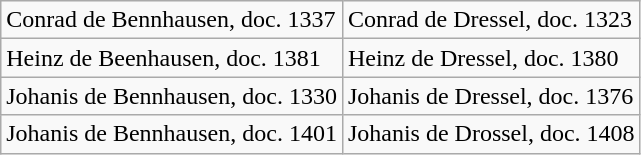<table class="wikitable">
<tr>
<td>Conrad de Bennhausen, doc. 1337</td>
<td>Conrad de Dressel, doc. 1323</td>
</tr>
<tr>
<td>Heinz de Beenhausen, doc. 1381</td>
<td>Heinz de Dressel, doc. 1380</td>
</tr>
<tr>
<td>Johanis de Bennhausen, doc. 1330</td>
<td>Johanis de Dressel, doc. 1376</td>
</tr>
<tr>
<td>Johanis de Bennhausen, doc. 1401</td>
<td>Johanis de Drossel, doc. 1408</td>
</tr>
</table>
